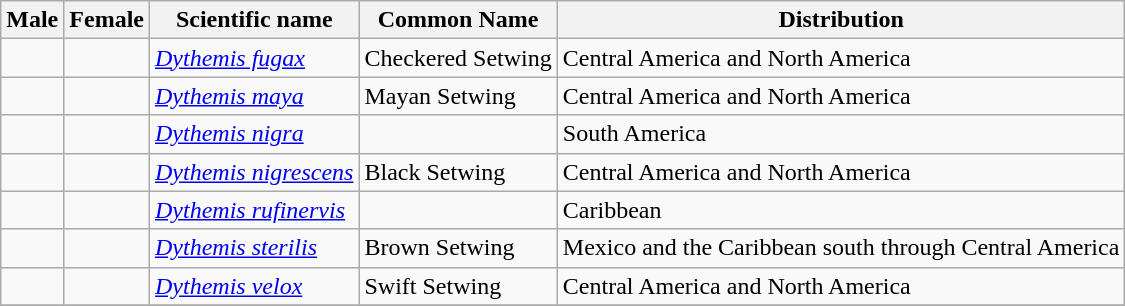<table class="wikitable">
<tr>
<th>Male</th>
<th>Female</th>
<th>Scientific name</th>
<th>Common Name</th>
<th>Distribution</th>
</tr>
<tr>
<td></td>
<td></td>
<td><em><a href='#'>Dythemis fugax</a></em> </td>
<td>Checkered Setwing</td>
<td>Central America and North America</td>
</tr>
<tr>
<td></td>
<td></td>
<td><em><a href='#'>Dythemis maya</a></em> </td>
<td>Mayan Setwing</td>
<td>Central America and North America</td>
</tr>
<tr>
<td></td>
<td></td>
<td><em><a href='#'>Dythemis nigra</a></em> </td>
<td></td>
<td>South America</td>
</tr>
<tr>
<td></td>
<td></td>
<td><em><a href='#'>Dythemis nigrescens</a></em> </td>
<td>Black Setwing</td>
<td>Central America and North America</td>
</tr>
<tr>
<td></td>
<td></td>
<td><em><a href='#'>Dythemis rufinervis</a></em> </td>
<td></td>
<td>Caribbean</td>
</tr>
<tr>
<td></td>
<td></td>
<td><em><a href='#'>Dythemis sterilis</a></em> </td>
<td>Brown Setwing</td>
<td>Mexico and the Caribbean south through Central America</td>
</tr>
<tr>
<td></td>
<td></td>
<td><em><a href='#'>Dythemis velox</a></em> </td>
<td>Swift Setwing</td>
<td>Central America and North America</td>
</tr>
<tr>
</tr>
</table>
